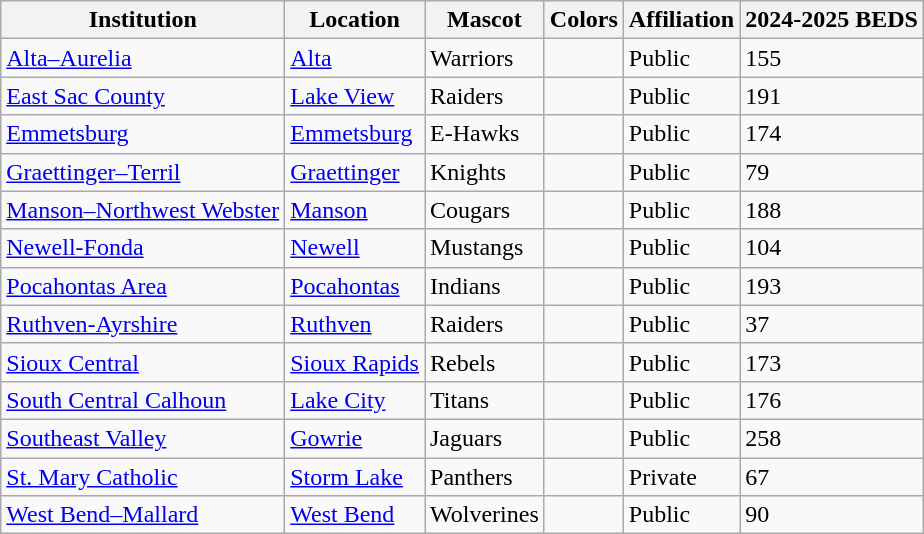<table class="wikitable">
<tr>
<th>Institution</th>
<th>Location</th>
<th>Mascot</th>
<th>Colors</th>
<th>Affiliation</th>
<th>2024-2025 BEDS</th>
</tr>
<tr>
<td><a href='#'>Alta–Aurelia</a></td>
<td><a href='#'>Alta</a></td>
<td>Warriors</td>
<td>  </td>
<td>Public</td>
<td>155</td>
</tr>
<tr>
<td><a href='#'>East Sac County</a></td>
<td><a href='#'>Lake View</a></td>
<td>Raiders</td>
<td>   </td>
<td>Public</td>
<td>191</td>
</tr>
<tr>
<td><a href='#'>Emmetsburg</a></td>
<td><a href='#'>Emmetsburg</a></td>
<td>E-Hawks</td>
<td> </td>
<td>Public</td>
<td>174</td>
</tr>
<tr>
<td><a href='#'>Graettinger–Terril</a></td>
<td><a href='#'>Graettinger</a></td>
<td>Knights</td>
<td>  </td>
<td>Public</td>
<td>79</td>
</tr>
<tr>
<td><a href='#'>Manson–Northwest Webster</a></td>
<td><a href='#'>Manson</a></td>
<td>Cougars</td>
<td>  </td>
<td>Public</td>
<td>188</td>
</tr>
<tr>
<td><a href='#'>Newell-Fonda</a></td>
<td><a href='#'>Newell</a></td>
<td>Mustangs</td>
<td> </td>
<td>Public</td>
<td>104</td>
</tr>
<tr>
<td><a href='#'>Pocahontas Area</a></td>
<td><a href='#'>Pocahontas</a></td>
<td>Indians</td>
<td> </td>
<td>Public</td>
<td>193</td>
</tr>
<tr>
<td><a href='#'>Ruthven-Ayrshire</a></td>
<td><a href='#'>Ruthven</a></td>
<td>Raiders</td>
<td>  </td>
<td>Public</td>
<td>37</td>
</tr>
<tr>
<td><a href='#'>Sioux Central</a></td>
<td><a href='#'>Sioux Rapids</a></td>
<td>Rebels</td>
<td> </td>
<td>Public</td>
<td>173</td>
</tr>
<tr>
<td><a href='#'>South Central Calhoun</a></td>
<td><a href='#'>Lake City</a></td>
<td>Titans</td>
<td>  </td>
<td>Public</td>
<td>176</td>
</tr>
<tr>
<td><a href='#'>Southeast Valley</a></td>
<td><a href='#'>Gowrie</a></td>
<td>Jaguars</td>
<td>  </td>
<td>Public</td>
<td>258</td>
</tr>
<tr>
<td><a href='#'>St. Mary Catholic</a></td>
<td><a href='#'>Storm Lake</a></td>
<td>Panthers</td>
<td> </td>
<td>Private</td>
<td>67</td>
</tr>
<tr>
<td><a href='#'>West Bend–Mallard</a></td>
<td><a href='#'>West Bend</a></td>
<td>Wolverines</td>
<td> </td>
<td>Public</td>
<td>90</td>
</tr>
</table>
